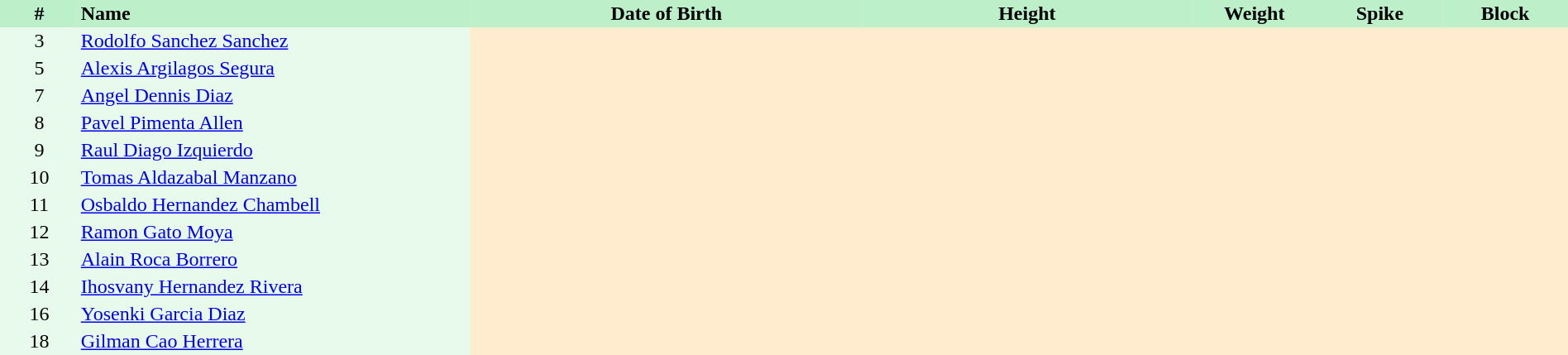<table border=0 cellpadding=2 cellspacing=0  |- bgcolor=#FFECCE style=text-align:center; font-size:90%; width=100%>
<tr bgcolor=#BBF0C9>
<th width=5%>#</th>
<th width=25% align=left>Name</th>
<th width=25%>Date of Birth</th>
<th width=21%>Height</th>
<th width=8%>Weight</th>
<th width=8%>Spike</th>
<th width=8%>Block</th>
</tr>
<tr bgcolor=#E7FAEC>
<td>3</td>
<td align="left"><a href='#'>Rodolfo Sanchez Sanchez</a></td>
</tr>
<tr bgcolor=#E7FAEC>
<td>5</td>
<td align="left"><a href='#'>Alexis Argilagos Segura</a></td>
</tr>
<tr bgcolor=#E7FAEC>
<td>7</td>
<td align="left"><a href='#'>Angel Dennis Diaz</a></td>
</tr>
<tr bgcolor=#E7FAEC>
<td>8</td>
<td align="left"><a href='#'>Pavel Pimenta Allen</a></td>
</tr>
<tr bgcolor=#E7FAEC>
<td>9</td>
<td align="left"><a href='#'>Raul Diago Izquierdo</a></td>
</tr>
<tr bgcolor=#E7FAEC>
<td>10</td>
<td align="left"><a href='#'>Tomas Aldazabal Manzano</a></td>
</tr>
<tr bgcolor=#E7FAEC>
<td>11</td>
<td align="left"><a href='#'>Osbaldo Hernandez Chambell</a></td>
</tr>
<tr bgcolor=#E7FAEC>
<td>12</td>
<td align="left"><a href='#'>Ramon Gato Moya</a></td>
</tr>
<tr bgcolor=#E7FAEC>
<td>13</td>
<td align="left"><a href='#'>Alain Roca Borrero</a></td>
</tr>
<tr bgcolor=#E7FAEC>
<td>14</td>
<td align="left"><a href='#'>Ihosvany Hernandez Rivera</a></td>
</tr>
<tr bgcolor=#E7FAEC>
<td>16</td>
<td align="left"><a href='#'>Yosenki Garcia Diaz</a></td>
</tr>
<tr bgcolor=#E7FAEC>
<td>18</td>
<td align="left"><a href='#'>Gilman Cao Herrera</a></td>
</tr>
</table>
